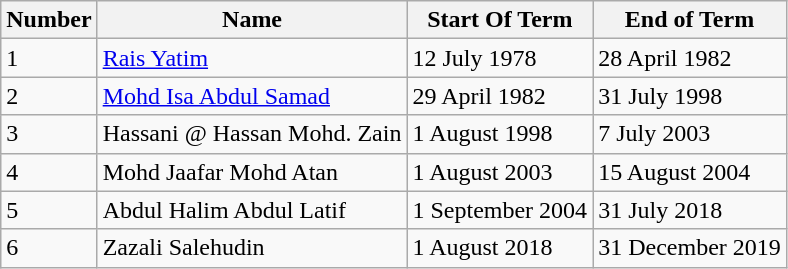<table class="wikitable sortable">
<tr>
<th>Number</th>
<th>Name</th>
<th>Start Of Term</th>
<th>End of Term</th>
</tr>
<tr>
<td>1</td>
<td><a href='#'>Rais Yatim</a></td>
<td>12 July 1978</td>
<td>28 April 1982</td>
</tr>
<tr>
<td>2</td>
<td><a href='#'>Mohd Isa Abdul Samad</a></td>
<td>29 April 1982</td>
<td>31 July 1998</td>
</tr>
<tr>
<td>3</td>
<td>Hassani @ Hassan Mohd. Zain</td>
<td>1 August 1998</td>
<td>7 July 2003</td>
</tr>
<tr>
<td>4</td>
<td>Mohd Jaafar Mohd Atan</td>
<td>1 August 2003</td>
<td>15 August 2004</td>
</tr>
<tr>
<td>5</td>
<td>Abdul Halim Abdul Latif</td>
<td>1 September 2004</td>
<td>31 July 2018</td>
</tr>
<tr>
<td>6</td>
<td>Zazali Salehudin</td>
<td>1 August 2018</td>
<td>31 December 2019</td>
</tr>
</table>
